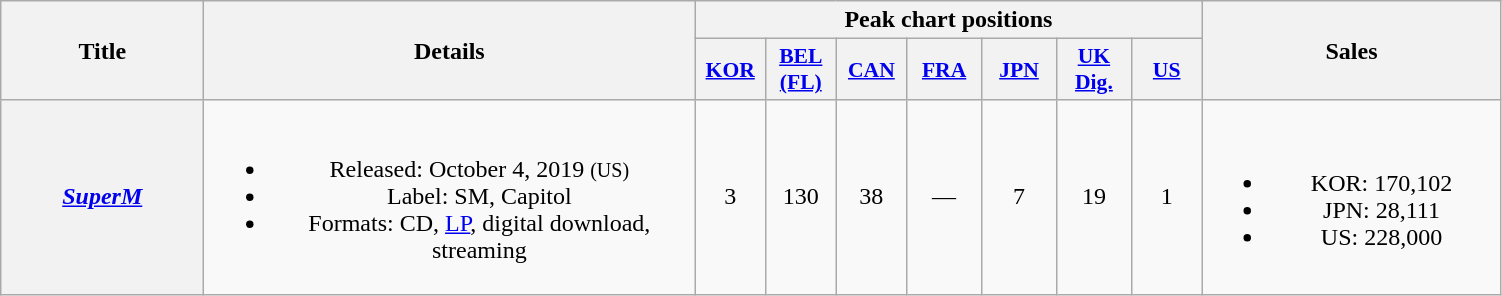<table class="wikitable plainrowheaders" style="text-align:center;">
<tr>
<th scope="col" rowspan="2" style="width:8em;">Title</th>
<th scope="col" rowspan="2" style="width:20em;">Details</th>
<th colspan="7">Peak chart positions</th>
<th scope="col" rowspan="2" style="width:12em;">Sales</th>
</tr>
<tr>
<th scope="col" style="width:2.8em;font-size:90%;"><a href='#'>KOR</a><br></th>
<th scope="col" style="width:2.8em;font-size:90%;"><a href='#'>BEL<br>(FL)</a><br></th>
<th scope="col" style="width:2.8em;font-size:90%;"><a href='#'>CAN</a><br></th>
<th scope="col" style="width:3em;font-size:90%;"><a href='#'>FRA</a><br></th>
<th scope="col" style="width:3em;font-size:90%;"><a href='#'>JPN</a><br></th>
<th scope="col" style="width:3em;font-size:90%;"><a href='#'>UK<br>Dig.</a><br></th>
<th scope="col" style="width:2.8em;font-size:90%;"><a href='#'>US</a><br></th>
</tr>
<tr>
<th scope="row"><em><a href='#'>SuperM</a></em></th>
<td><br><ul><li>Released: October 4, 2019 <small>(US)</small></li><li>Label: SM, Capitol</li><li>Formats: CD, <a href='#'>LP</a>, digital download, streaming</li></ul></td>
<td>3</td>
<td>130</td>
<td>38</td>
<td>—</td>
<td>7</td>
<td>19</td>
<td>1</td>
<td><br><ul><li>KOR: 170,102</li><li>JPN: 28,111 </li><li>US: 228,000</li></ul></td>
</tr>
</table>
